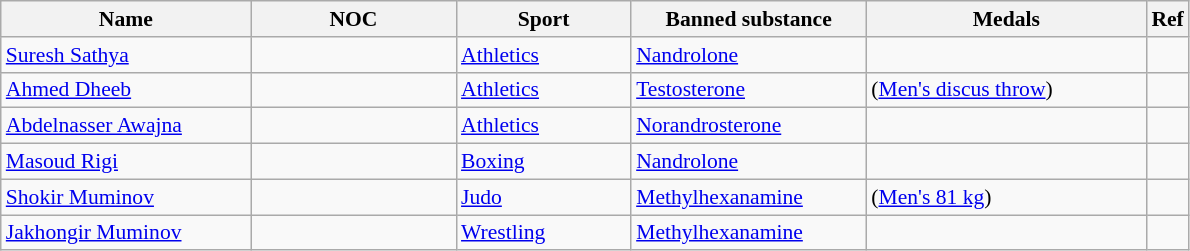<table class="wikitable sortable" style="font-size:90%;">
<tr>
<th width="160">Name</th>
<th width="130">NOC</th>
<th width="110">Sport</th>
<th width="150">Banned substance</th>
<th width="180">Medals</th>
<th width="20">Ref</th>
</tr>
<tr>
<td><a href='#'>Suresh Sathya</a></td>
<td></td>
<td><a href='#'>Athletics</a></td>
<td><a href='#'>Nandrolone</a></td>
<td></td>
<td></td>
</tr>
<tr>
<td><a href='#'>Ahmed Dheeb</a></td>
<td></td>
<td><a href='#'>Athletics</a></td>
<td><a href='#'>Testosterone</a></td>
<td> (<a href='#'>Men's discus throw</a>)</td>
<td></td>
</tr>
<tr>
<td><a href='#'>Abdelnasser Awajna</a></td>
<td></td>
<td><a href='#'>Athletics</a></td>
<td><a href='#'>Norandrosterone</a></td>
<td></td>
<td></td>
</tr>
<tr>
<td><a href='#'>Masoud Rigi</a></td>
<td></td>
<td><a href='#'>Boxing</a></td>
<td><a href='#'>Nandrolone</a></td>
<td></td>
<td></td>
</tr>
<tr>
<td><a href='#'>Shokir Muminov</a></td>
<td></td>
<td><a href='#'>Judo</a></td>
<td><a href='#'>Methylhexanamine</a></td>
<td> (<a href='#'>Men's 81 kg</a>)</td>
<td></td>
</tr>
<tr>
<td><a href='#'>Jakhongir Muminov</a></td>
<td></td>
<td><a href='#'>Wrestling</a></td>
<td><a href='#'>Methylhexanamine</a></td>
<td></td>
<td></td>
</tr>
</table>
